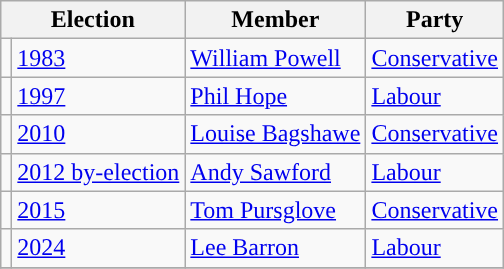<table class="wikitable">
<tr>
<th colspan="2">Election</th>
<th>Member</th>
<th>Party</th>
</tr>
<tr>
<td style="color:inherit;background-color: "></td>
<td><a href='#'>1983</a></td>
<td><a href='#'>William Powell</a></td>
<td><a href='#'>Conservative</a></td>
</tr>
<tr>
<td style="color:inherit;background-color: "></td>
<td><a href='#'>1997</a></td>
<td><a href='#'>Phil Hope</a></td>
<td><a href='#'>Labour</a></td>
</tr>
<tr>
<td style="color:inherit;background-color: "></td>
<td><a href='#'>2010</a></td>
<td><a href='#'>Louise Bagshawe</a></td>
<td><a href='#'>Conservative</a></td>
</tr>
<tr>
<td style="color:inherit;background-color: "></td>
<td><a href='#'>2012 by-election</a></td>
<td><a href='#'>Andy Sawford</a></td>
<td><a href='#'>Labour</a></td>
</tr>
<tr>
<td style="color:inherit;background-color: "></td>
<td><a href='#'>2015</a></td>
<td><a href='#'>Tom Pursglove</a></td>
<td><a href='#'>Conservative</a></td>
</tr>
<tr>
<td style="color:inherit;background-color: "></td>
<td><a href='#'>2024</a></td>
<td><a href='#'>Lee Barron</a></td>
<td><a href='#'>Labour</a></td>
</tr>
<tr>
</tr>
</table>
